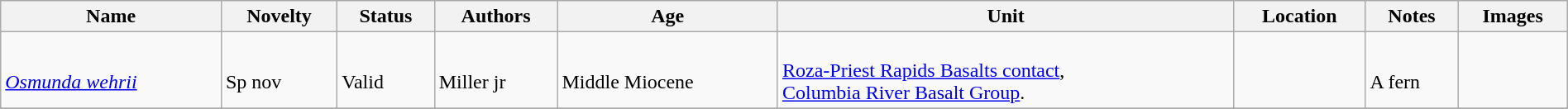<table class="wikitable sortable" align="center" width="100%">
<tr>
<th>Name</th>
<th>Novelty</th>
<th>Status</th>
<th>Authors</th>
<th>Age</th>
<th>Unit</th>
<th>Location</th>
<th>Notes</th>
<th>Images</th>
</tr>
<tr>
<td><br><em><a href='#'>Osmunda wehrii</a></em></td>
<td><br>Sp nov</td>
<td><br>Valid</td>
<td><br>Miller jr</td>
<td><br>Middle Miocene</td>
<td><br><a href='#'>Roza-Priest Rapids Basalts contact</a>,<br> <a href='#'>Columbia River Basalt Group</a>.</td>
<td><br><br></td>
<td><br>A fern</td>
<td><br></td>
</tr>
<tr>
</tr>
</table>
